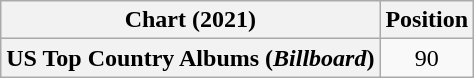<table class="wikitable plainrowheaders" style="text-align:center">
<tr>
<th scope="col">Chart (2021)</th>
<th scope="col">Position</th>
</tr>
<tr>
<th scope="row">US Top Country Albums (<em>Billboard</em>)</th>
<td>90</td>
</tr>
</table>
